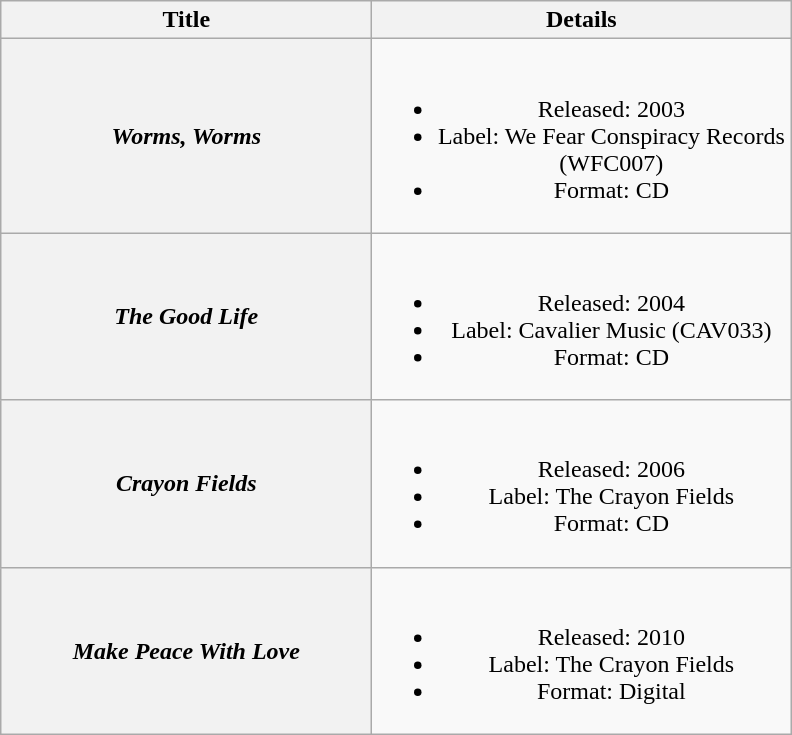<table class="wikitable plainrowheaders" style="text-align:center;" border="1">
<tr>
<th scope="col" style="width:15em;">Title</th>
<th scope="col" style="width:17em;">Details</th>
</tr>
<tr>
<th scope="row"><em>Worms, Worms</em></th>
<td><br><ul><li>Released: 2003</li><li>Label: We Fear Conspiracy Records (WFC007)</li><li>Format: CD</li></ul></td>
</tr>
<tr>
<th scope="row"><em>The Good Life</em></th>
<td><br><ul><li>Released: 2004</li><li>Label: Cavalier Music (CAV033)</li><li>Format: CD</li></ul></td>
</tr>
<tr>
<th scope="row"><em>Crayon Fields</em></th>
<td><br><ul><li>Released: 2006</li><li>Label: The Crayon Fields</li><li>Format: CD</li></ul></td>
</tr>
<tr>
<th scope="row"><em>Make Peace With Love</em></th>
<td><br><ul><li>Released: 2010</li><li>Label: The Crayon Fields</li><li>Format: Digital</li></ul></td>
</tr>
</table>
